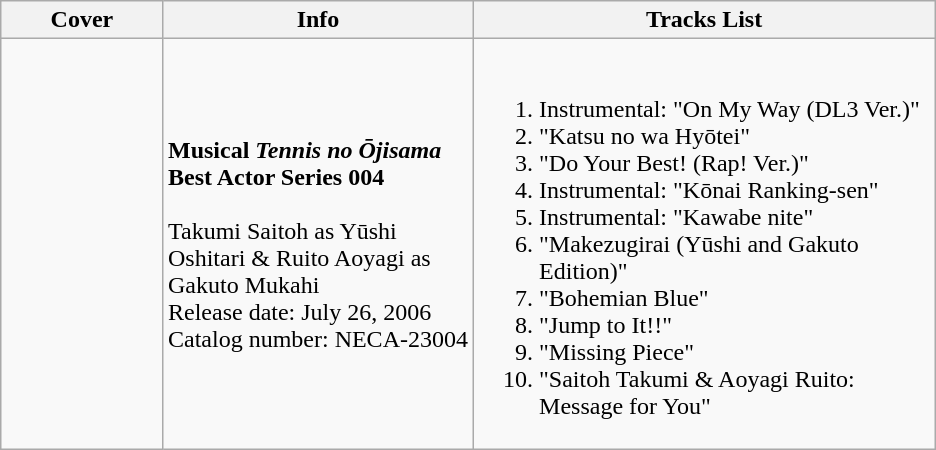<table class="wikitable" style="margin: 1em auto 1em auto">
<tr>
<th width="100">Cover</th>
<th width="200">Info</th>
<th width="300">Tracks List</th>
</tr>
<tr>
<td></td>
<td><strong>Musical<em> Tennis no Ōjisama </em>Best Actor Series 004</strong><br><br>Takumi Saitoh as Yūshi Oshitari & Ruito Aoyagi as Gakuto Mukahi<br> Release date: July 26, 2006<br>Catalog number: NECA-23004</td>
<td><br><ol><li>Instrumental: "On My Way (DL3 Ver.)"</li><li>"Katsu no wa Hyōtei"</li><li>"Do Your Best! (Rap! Ver.)"</li><li>Instrumental: "Kōnai Ranking-sen"</li><li>Instrumental: "Kawabe nite"</li><li>"Makezugirai (Yūshi and Gakuto Edition)"</li><li>"Bohemian Blue"</li><li>"Jump to It!!"</li><li>"Missing Piece"</li><li>"Saitoh Takumi & Aoyagi Ruito: Message for You"</li></ol></td>
</tr>
</table>
